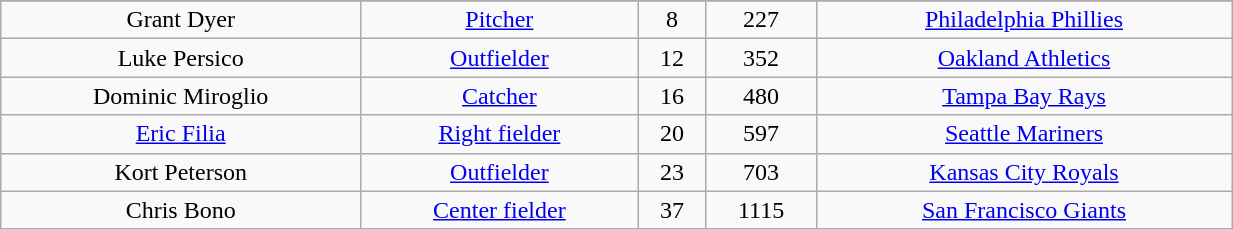<table class="wikitable" width="65%">
<tr align="center">
</tr>
<tr align="center" bgcolor="">
<td>Grant Dyer</td>
<td><a href='#'>Pitcher</a></td>
<td>8</td>
<td>227</td>
<td><a href='#'>Philadelphia Phillies</a></td>
</tr>
<tr align="center" bgcolor="">
<td>Luke Persico</td>
<td><a href='#'>Outfielder</a></td>
<td>12</td>
<td>352</td>
<td><a href='#'>Oakland Athletics</a></td>
</tr>
<tr align="center" bgcolor="">
<td>Dominic Miroglio</td>
<td><a href='#'>Catcher</a></td>
<td>16</td>
<td>480</td>
<td><a href='#'>Tampa Bay Rays</a></td>
</tr>
<tr align="center" bgcolor="">
<td><a href='#'>Eric Filia</a></td>
<td><a href='#'>Right fielder</a></td>
<td>20</td>
<td>597</td>
<td><a href='#'>Seattle Mariners</a></td>
</tr>
<tr align="center" bgcolor="">
<td>Kort Peterson</td>
<td><a href='#'>Outfielder</a></td>
<td>23</td>
<td>703</td>
<td><a href='#'>Kansas City Royals</a></td>
</tr>
<tr align="center" bgcolor="">
<td>Chris Bono</td>
<td><a href='#'>Center fielder</a></td>
<td>37</td>
<td>1115</td>
<td><a href='#'>San Francisco Giants</a></td>
</tr>
</table>
